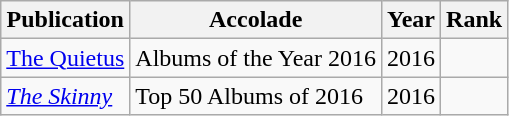<table class="sortable wikitable">
<tr>
<th>Publication</th>
<th>Accolade</th>
<th>Year</th>
<th>Rank</th>
</tr>
<tr>
<td><a href='#'>The Quietus</a></td>
<td>Albums of the Year 2016</td>
<td>2016</td>
<td></td>
</tr>
<tr>
<td><em><a href='#'>The Skinny</a></em></td>
<td>Top 50 Albums of 2016</td>
<td>2016</td>
<td></td>
</tr>
</table>
